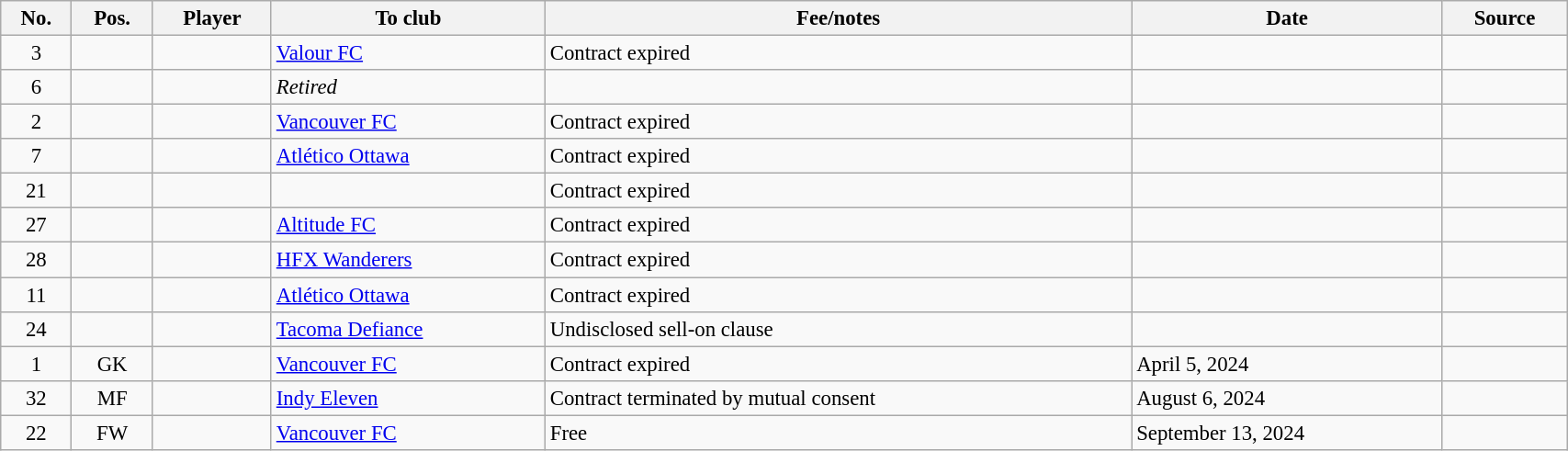<table class="wikitable sortable" style="width:90%; font-size:95%;">
<tr>
<th>No.</th>
<th>Pos.</th>
<th>Player</th>
<th>To club</th>
<th>Fee/notes</th>
<th>Date</th>
<th>Source</th>
</tr>
<tr>
<td style="text-align:center">3</td>
<td style="text-align:center"></td>
<td></td>
<td> <a href='#'>Valour FC</a></td>
<td>Contract expired</td>
<td></td>
<td></td>
</tr>
<tr>
<td style="text-align:center">6</td>
<td style="text-align:center"></td>
<td></td>
<td><em>Retired</em></td>
<td></td>
<td></td>
<td></td>
</tr>
<tr>
<td style="text-align:center">2</td>
<td style="text-align:center"></td>
<td></td>
<td> <a href='#'>Vancouver FC</a></td>
<td>Contract expired</td>
<td></td>
<td></td>
</tr>
<tr>
<td style="text-align:center">7</td>
<td style="text-align:center"></td>
<td></td>
<td> <a href='#'>Atlético Ottawa</a></td>
<td>Contract expired</td>
<td></td>
<td></td>
</tr>
<tr>
<td style="text-align:center">21</td>
<td style="text-align:center"></td>
<td></td>
<td></td>
<td>Contract expired</td>
<td></td>
<td></td>
</tr>
<tr>
<td style="text-align:center">27</td>
<td style="text-align:center"></td>
<td></td>
<td> <a href='#'>Altitude FC</a></td>
<td>Contract expired</td>
<td></td>
<td></td>
</tr>
<tr>
<td style="text-align:center">28</td>
<td style="text-align:center"></td>
<td></td>
<td> <a href='#'>HFX Wanderers</a></td>
<td>Contract expired</td>
<td></td>
<td></td>
</tr>
<tr>
<td style="text-align:center">11</td>
<td style="text-align:center"></td>
<td></td>
<td> <a href='#'>Atlético Ottawa</a></td>
<td>Contract expired</td>
<td></td>
<td></td>
</tr>
<tr>
<td style="text-align:center">24</td>
<td style="text-align:center"></td>
<td></td>
<td> <a href='#'>Tacoma Defiance</a></td>
<td>Undisclosed sell-on clause</td>
<td></td>
<td></td>
</tr>
<tr>
<td style="text-align:center">1</td>
<td style="text-align:center">GK</td>
<td></td>
<td> <a href='#'>Vancouver FC</a></td>
<td>Contract expired</td>
<td>April 5, 2024</td>
<td></td>
</tr>
<tr>
<td style="text-align:center">32</td>
<td style="text-align:center">MF</td>
<td></td>
<td> <a href='#'>Indy Eleven</a></td>
<td>Contract terminated by mutual consent</td>
<td>August 6, 2024</td>
<td></td>
</tr>
<tr>
<td style="text-align:center">22</td>
<td style="text-align:center">FW</td>
<td></td>
<td> <a href='#'>Vancouver FC</a></td>
<td>Free</td>
<td>September 13, 2024</td>
<td></td>
</tr>
</table>
